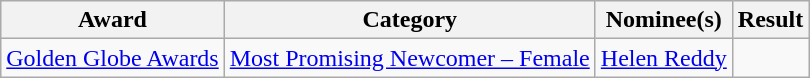<table class="wikitable plainrowheaders">
<tr>
<th>Award</th>
<th>Category</th>
<th>Nominee(s)</th>
<th>Result</th>
</tr>
<tr>
<td><a href='#'>Golden Globe Awards</a></td>
<td><a href='#'>Most Promising Newcomer – Female</a></td>
<td><a href='#'>Helen Reddy</a></td>
<td></td>
</tr>
</table>
